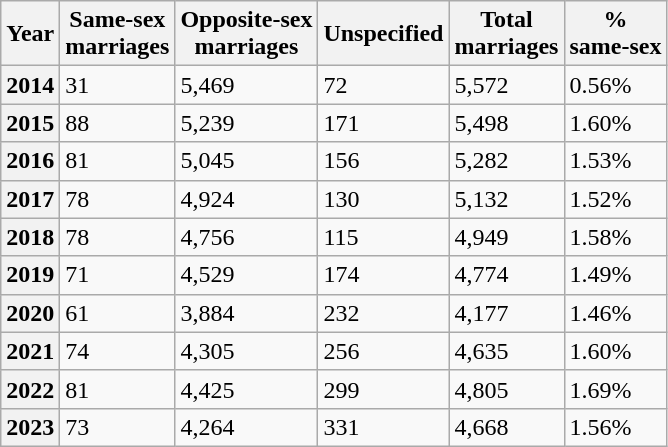<table class="wikitable" style="text-align:left">
<tr>
<th>Year</th>
<th>Same-sex<br>marriages</th>
<th>Opposite-sex<br>marriages</th>
<th>Unspecified</th>
<th>Total<br>marriages</th>
<th>%<br>same-sex</th>
</tr>
<tr>
<th>2014</th>
<td>31</td>
<td>5,469</td>
<td>72</td>
<td>5,572</td>
<td>0.56%</td>
</tr>
<tr>
<th>2015</th>
<td>88</td>
<td>5,239</td>
<td>171</td>
<td>5,498</td>
<td>1.60%</td>
</tr>
<tr>
<th>2016</th>
<td>81</td>
<td>5,045</td>
<td>156</td>
<td>5,282</td>
<td>1.53%</td>
</tr>
<tr>
<th>2017</th>
<td>78</td>
<td>4,924</td>
<td>130</td>
<td>5,132</td>
<td>1.52%</td>
</tr>
<tr>
<th>2018</th>
<td>78</td>
<td>4,756</td>
<td>115</td>
<td>4,949</td>
<td>1.58%</td>
</tr>
<tr>
<th>2019</th>
<td>71</td>
<td>4,529</td>
<td>174</td>
<td>4,774</td>
<td>1.49%</td>
</tr>
<tr>
<th>2020</th>
<td>61</td>
<td>3,884</td>
<td>232</td>
<td>4,177</td>
<td>1.46%</td>
</tr>
<tr>
<th>2021</th>
<td>74</td>
<td>4,305</td>
<td>256</td>
<td>4,635</td>
<td>1.60%</td>
</tr>
<tr>
<th>2022</th>
<td>81</td>
<td>4,425</td>
<td>299</td>
<td>4,805</td>
<td>1.69%</td>
</tr>
<tr>
<th>2023</th>
<td>73</td>
<td>4,264</td>
<td>331</td>
<td>4,668</td>
<td>1.56%</td>
</tr>
</table>
